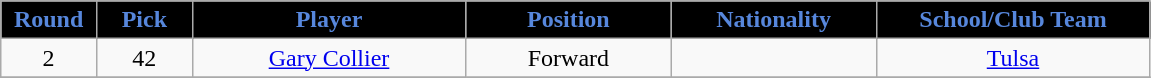<table class="wikitable sortable sortable">
<tr>
<th style="background:#000000;color:#5787DC;" width="7%">Round</th>
<th style="background:#000000;color:#5787DC;" width="7%">Pick</th>
<th style="background:#000000;color:#5787DC;" width="20%">Player</th>
<th style="background:#000000;color:#5787DC;" width="15%">Position</th>
<th style="background:#000000;color:#5787DC;" width="15%">Nationality</th>
<th style="background:#000000;color:#5787DC;" width="20%">School/Club Team</th>
</tr>
<tr align="center">
<td>2</td>
<td>42</td>
<td><a href='#'>Gary Collier</a></td>
<td>Forward</td>
<td></td>
<td><a href='#'>Tulsa</a></td>
</tr>
<tr align="center">
</tr>
</table>
